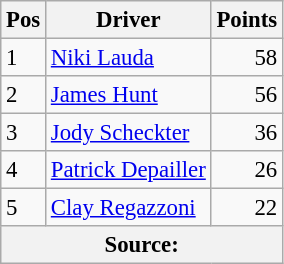<table class="wikitable" style="font-size: 95%;">
<tr>
<th>Pos</th>
<th>Driver</th>
<th>Points</th>
</tr>
<tr>
<td>1</td>
<td> <a href='#'>Niki Lauda</a></td>
<td align="right">58</td>
</tr>
<tr>
<td>2</td>
<td> <a href='#'>James Hunt</a></td>
<td align="right">56</td>
</tr>
<tr>
<td>3</td>
<td> <a href='#'>Jody Scheckter</a></td>
<td align="right">36</td>
</tr>
<tr>
<td>4</td>
<td> <a href='#'>Patrick Depailler</a></td>
<td align="right">26</td>
</tr>
<tr>
<td>5</td>
<td> <a href='#'>Clay Regazzoni</a></td>
<td align="right">22</td>
</tr>
<tr>
<th colspan=4>Source: </th>
</tr>
</table>
